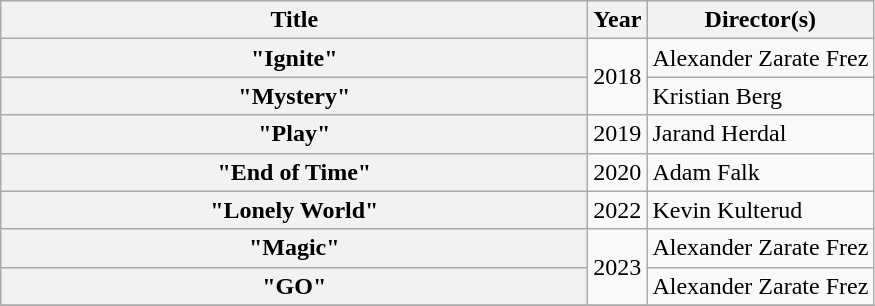<table class="wikitable plainrowheaders">
<tr>
<th style="width:24em;">Title</th>
<th style="width:1em;">Year</th>
<th scope="col">Director(s)</th>
</tr>
<tr>
<th scope="row">"Ignite"</th>
<td rowspan="2">2018</td>
<td>Alexander Zarate Frez</td>
</tr>
<tr>
<th scope="row">"Mystery"</th>
<td>Kristian Berg</td>
</tr>
<tr>
<th scope="row">"Play"</th>
<td rowspan="1">2019</td>
<td>Jarand Herdal</td>
</tr>
<tr>
<th scope="row">"End of Time"</th>
<td rowspan="1">2020</td>
<td>Adam Falk</td>
</tr>
<tr>
<th scope="row">"Lonely World"</th>
<td rowspan="1">2022</td>
<td>Kevin Kulterud</td>
</tr>
<tr>
<th scope="row">"Magic"</th>
<td rowspan="2">2023</td>
<td>Alexander Zarate Frez</td>
</tr>
<tr>
<th scope="row">"GO"</th>
<td>Alexander Zarate Frez</td>
</tr>
<tr>
</tr>
</table>
